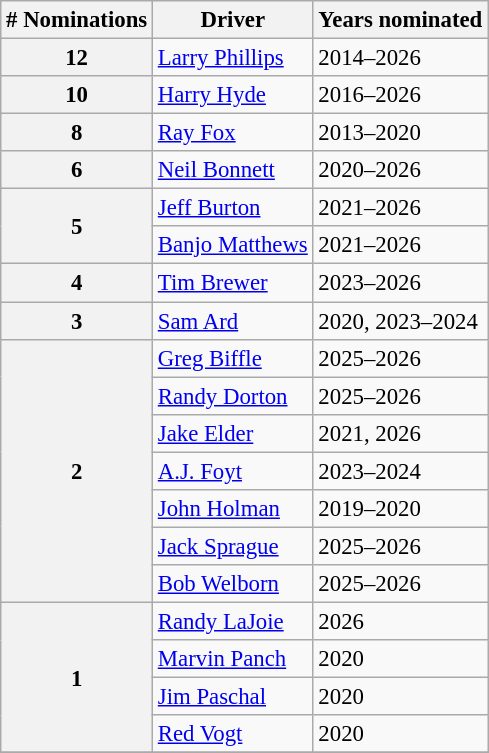<table class="wikitable" style="font-size: 95%;">
<tr>
<th># Nominations</th>
<th>Driver</th>
<th>Years nominated</th>
</tr>
<tr>
<th>12</th>
<td><a href='#'>Larry Phillips</a></td>
<td>2014–2026</td>
</tr>
<tr>
<th>10</th>
<td><a href='#'>Harry Hyde</a></td>
<td>2016–2026</td>
</tr>
<tr>
<th>8</th>
<td><a href='#'>Ray Fox</a></td>
<td>2013–2020</td>
</tr>
<tr>
<th>6</th>
<td><a href='#'>Neil Bonnett</a></td>
<td>2020–2026</td>
</tr>
<tr>
<th rowspan="2">5</th>
<td><a href='#'>Jeff Burton</a></td>
<td>2021–2026</td>
</tr>
<tr>
<td><a href='#'>Banjo Matthews</a></td>
<td>2021–2026</td>
</tr>
<tr>
<th>4</th>
<td><a href='#'>Tim Brewer</a></td>
<td>2023–2026</td>
</tr>
<tr>
<th>3</th>
<td><a href='#'>Sam Ard</a></td>
<td>2020, 2023–2024</td>
</tr>
<tr>
<th rowspan="7">2</th>
<td><a href='#'>Greg Biffle</a></td>
<td>2025–2026</td>
</tr>
<tr>
<td><a href='#'>Randy Dorton</a></td>
<td>2025–2026</td>
</tr>
<tr>
<td><a href='#'>Jake Elder</a></td>
<td>2021, 2026</td>
</tr>
<tr>
<td><a href='#'>A.J. Foyt</a></td>
<td>2023–2024</td>
</tr>
<tr>
<td><a href='#'>John Holman</a></td>
<td>2019–2020</td>
</tr>
<tr>
<td><a href='#'>Jack Sprague</a></td>
<td>2025–2026</td>
</tr>
<tr>
<td><a href='#'>Bob Welborn</a></td>
<td>2025–2026</td>
</tr>
<tr>
<th rowspan="4">1</th>
<td><a href='#'>Randy LaJoie</a></td>
<td>2026</td>
</tr>
<tr>
<td><a href='#'>Marvin Panch</a></td>
<td>2020</td>
</tr>
<tr>
<td><a href='#'>Jim Paschal</a></td>
<td>2020</td>
</tr>
<tr>
<td><a href='#'>Red Vogt</a></td>
<td>2020</td>
</tr>
<tr>
</tr>
</table>
